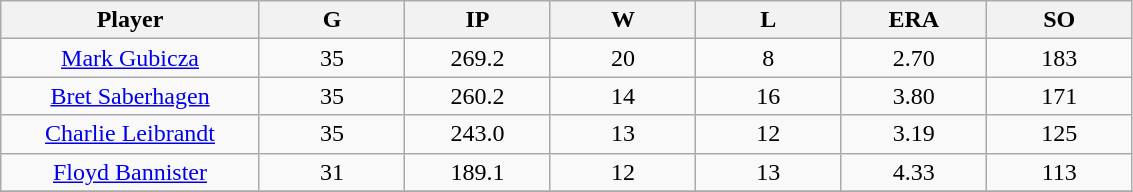<table class="wikitable sortable">
<tr>
<th bgcolor="#DDDDFF" width="16%">Player</th>
<th bgcolor="#DDDDFF" width="9%">G</th>
<th bgcolor="#DDDDFF" width="9%">IP</th>
<th bgcolor="#DDDDFF" width="9%">W</th>
<th bgcolor="#DDDDFF" width="9%">L</th>
<th bgcolor="#DDDDFF" width="9%">ERA</th>
<th bgcolor="#DDDDFF" width="9%">SO</th>
</tr>
<tr align="center">
<td><a href='#'>Mark Gubicza</a></td>
<td>35</td>
<td>269.2</td>
<td>20</td>
<td>8</td>
<td>2.70</td>
<td>183</td>
</tr>
<tr align="center">
<td><a href='#'>Bret Saberhagen</a></td>
<td>35</td>
<td>260.2</td>
<td>14</td>
<td>16</td>
<td>3.80</td>
<td>171</td>
</tr>
<tr align="center">
<td><a href='#'>Charlie Leibrandt</a></td>
<td>35</td>
<td>243.0</td>
<td>13</td>
<td>12</td>
<td>3.19</td>
<td>125</td>
</tr>
<tr align="center">
<td><a href='#'>Floyd Bannister</a></td>
<td>31</td>
<td>189.1</td>
<td>12</td>
<td>13</td>
<td>4.33</td>
<td>113</td>
</tr>
<tr align="center">
</tr>
</table>
